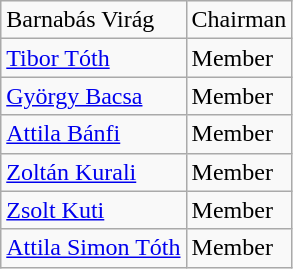<table class="wikitable">
<tr>
<td>Barnabás Virág</td>
<td>Chairman</td>
</tr>
<tr>
<td><a href='#'>Tibor Tóth</a></td>
<td>Member</td>
</tr>
<tr>
<td><a href='#'>György Bacsa</a></td>
<td>Member</td>
</tr>
<tr>
<td><a href='#'>Attila Bánfi</a></td>
<td>Member</td>
</tr>
<tr>
<td><a href='#'>Zoltán Kurali</a></td>
<td>Member</td>
</tr>
<tr>
<td><a href='#'>Zsolt Kuti</a></td>
<td>Member</td>
</tr>
<tr>
<td><a href='#'>Attila Simon Tóth</a></td>
<td>Member</td>
</tr>
</table>
